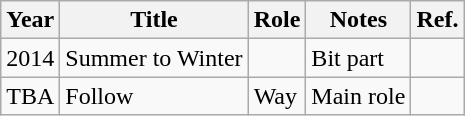<table class="wikitable">
<tr>
<th>Year</th>
<th>Title</th>
<th>Role</th>
<th>Notes</th>
<th>Ref.</th>
</tr>
<tr>
<td>2014</td>
<td>Summer to Winter</td>
<td></td>
<td>Bit part</td>
<td></td>
</tr>
<tr>
<td>TBA</td>
<td>Follow</td>
<td>Way</td>
<td>Main role</td>
<td></td>
</tr>
</table>
